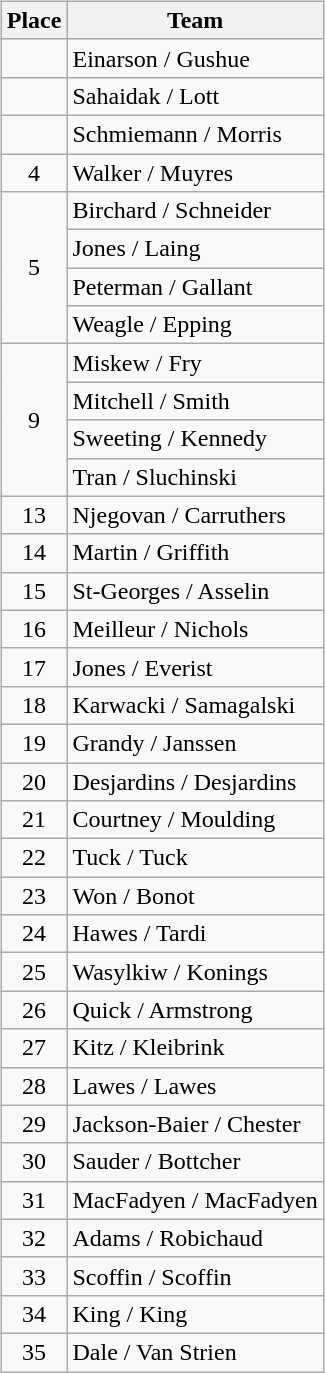<table>
<tr>
<td valign=top width=10%><br><table class=wikitable>
<tr>
<th>Place</th>
<th>Team</th>
</tr>
<tr>
<td align=center></td>
<td> Einarson / Gushue</td>
</tr>
<tr>
<td align=center></td>
<td> Sahaidak / Lott</td>
</tr>
<tr>
<td align=center></td>
<td> Schmiemann / Morris</td>
</tr>
<tr>
<td align=center>4</td>
<td> Walker / Muyres</td>
</tr>
<tr>
<td rowspan=4 align=center>5</td>
<td> Birchard / Schneider</td>
</tr>
<tr>
<td> Jones / Laing</td>
</tr>
<tr>
<td> Peterman / Gallant</td>
</tr>
<tr>
<td> Weagle / Epping</td>
</tr>
<tr>
<td rowspan=4 align=center>9</td>
<td> Miskew / Fry</td>
</tr>
<tr>
<td> Mitchell / Smith</td>
</tr>
<tr>
<td> Sweeting / Kennedy</td>
</tr>
<tr>
<td> Tran / Sluchinski</td>
</tr>
<tr>
<td align=center>13</td>
<td> Njegovan / Carruthers</td>
</tr>
<tr>
<td align=center>14</td>
<td> Martin / Griffith</td>
</tr>
<tr>
<td align=center>15</td>
<td> St-Georges / Asselin</td>
</tr>
<tr>
<td align=center>16</td>
<td> Meilleur / Nichols</td>
</tr>
<tr>
<td align=center>17</td>
<td> Jones / Everist</td>
</tr>
<tr>
<td align=center>18</td>
<td> Karwacki / Samagalski</td>
</tr>
<tr>
<td align=center>19</td>
<td> Grandy / Janssen</td>
</tr>
<tr>
<td align=center>20</td>
<td> Desjardins / Desjardins</td>
</tr>
<tr>
<td align=center>21</td>
<td> Courtney / Moulding</td>
</tr>
<tr>
<td align=center>22</td>
<td> Tuck / Tuck</td>
</tr>
<tr>
<td align=center>23</td>
<td> Won / Bonot</td>
</tr>
<tr>
<td align=center>24</td>
<td> Hawes / Tardi</td>
</tr>
<tr>
<td align=center>25</td>
<td> Wasylkiw / Konings</td>
</tr>
<tr>
<td align=center>26</td>
<td> Quick / Armstrong</td>
</tr>
<tr>
<td align=center>27</td>
<td> Kitz / Kleibrink</td>
</tr>
<tr>
<td align=center>28</td>
<td> Lawes / Lawes</td>
</tr>
<tr>
<td align=center>29</td>
<td> Jackson-Baier / Chester</td>
</tr>
<tr>
<td align=center>30</td>
<td> Sauder / Bottcher</td>
</tr>
<tr>
<td align=center>31</td>
<td> MacFadyen / MacFadyen</td>
</tr>
<tr>
<td align=center>32</td>
<td> Adams / Robichaud</td>
</tr>
<tr>
<td align=center>33</td>
<td> Scoffin / Scoffin</td>
</tr>
<tr>
<td align=center>34</td>
<td> King / King</td>
</tr>
<tr>
<td align=center>35</td>
<td> Dale / Van Strien</td>
</tr>
</table>
</td>
</tr>
</table>
